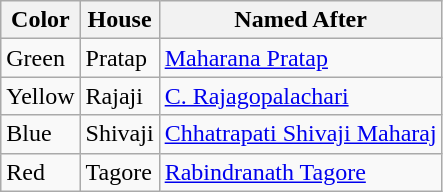<table class="wikitable">
<tr>
<th>Color</th>
<th>House</th>
<th>Named After</th>
</tr>
<tr>
<td>Green</td>
<td>Pratap</td>
<td><a href='#'>Maharana Pratap</a></td>
</tr>
<tr>
<td>Yellow</td>
<td>Rajaji</td>
<td><a href='#'>C. Rajagopalachari</a></td>
</tr>
<tr>
<td>Blue</td>
<td>Shivaji</td>
<td><a href='#'>Chhatrapati Shivaji Maharaj</a></td>
</tr>
<tr>
<td>Red</td>
<td>Tagore</td>
<td><a href='#'>Rabindranath Tagore</a></td>
</tr>
</table>
